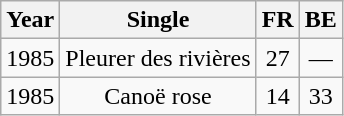<table class="wikitable plainrowheaders" style="text-align:center;" border="1">
<tr>
<th>Year</th>
<th>Single</th>
<th>FR</th>
<th>BE</th>
</tr>
<tr>
<td>1985</td>
<td>Pleurer des rivières</td>
<td>27</td>
<td>—</td>
</tr>
<tr>
<td>1985</td>
<td>Canoë rose</td>
<td>14</td>
<td>33</td>
</tr>
</table>
